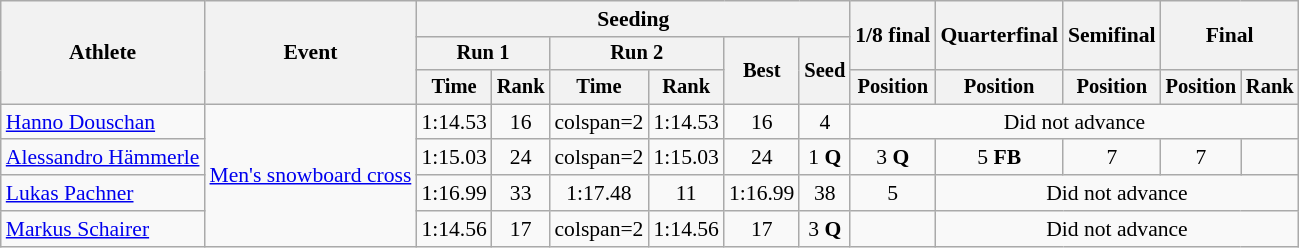<table class=wikitable style=font-size:90%>
<tr>
<th rowspan=3>Athlete</th>
<th rowspan=3>Event</th>
<th colspan=6>Seeding</th>
<th rowspan=2>1/8 final</th>
<th rowspan=2>Quarterfinal</th>
<th rowspan=2>Semifinal</th>
<th rowspan=2 colspan=2>Final</th>
</tr>
<tr style=font-size:95%>
<th colspan=2>Run 1</th>
<th colspan=2>Run 2</th>
<th rowspan=2>Best</th>
<th rowspan=2>Seed</th>
</tr>
<tr style=font-size:95%>
<th>Time</th>
<th>Rank</th>
<th>Time</th>
<th>Rank</th>
<th>Position</th>
<th>Position</th>
<th>Position</th>
<th>Position</th>
<th>Rank</th>
</tr>
<tr align=center>
<td align=left><a href='#'>Hanno Douschan</a></td>
<td align=left rowspan=4><a href='#'>Men's snowboard cross</a></td>
<td>1:14.53</td>
<td>16</td>
<td>colspan=2 </td>
<td>1:14.53</td>
<td>16</td>
<td>4</td>
<td colspan=6>Did not advance</td>
</tr>
<tr align=center>
<td align=left><a href='#'>Alessandro Hämmerle</a></td>
<td>1:15.03</td>
<td>24</td>
<td>colspan=2 </td>
<td>1:15.03</td>
<td>24</td>
<td>1 <strong>Q</strong></td>
<td>3 <strong>Q</strong></td>
<td>5 <strong>FB</strong></td>
<td>7</td>
<td>7</td>
</tr>
<tr align=center>
<td align=left><a href='#'>Lukas Pachner</a></td>
<td>1:16.99</td>
<td>33</td>
<td>1:17.48</td>
<td>11</td>
<td>1:16.99</td>
<td>38</td>
<td>5</td>
<td colspan=6>Did not advance</td>
</tr>
<tr align=center>
<td align=left><a href='#'>Markus Schairer</a></td>
<td>1:14.56</td>
<td>17</td>
<td>colspan=2 </td>
<td>1:14.56</td>
<td>17</td>
<td>3 <strong>Q</strong></td>
<td colspan=1></td>
<td colspan=6>Did not advance</td>
</tr>
</table>
